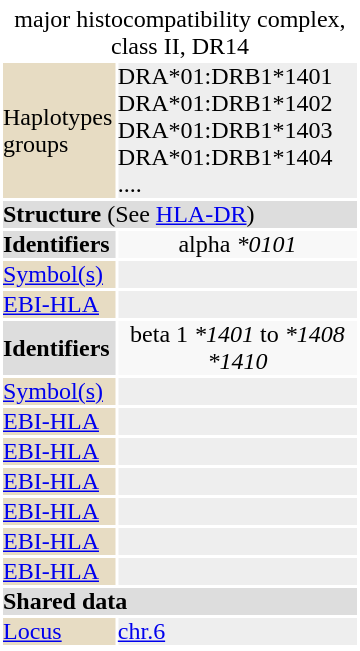<table id="drugInfoBox" style="float: right; clear: right; margin: 0 0 0.5em 1em; background: #ffffff;" class="toccolours" border=0 cellpadding=0 align=right width="240px">
<tr>
<td align="center" colspan="2"></td>
</tr>
<tr>
<td align="center" colspan="2"><div>major histocompatibility complex, class II, DR14</div></td>
</tr>
<tr>
<td bgcolor="#e7dcc3">Haplotypes groups</td>
<td bgcolor="#eeeeee">DRA*01:DRB1*1401 DRA*01:DRB1*1402 DRA*01:DRB1*1403 DRA*01:DRB1*1404 ....</td>
</tr>
<tr>
<td colspan="2" bgcolor="#dddddd"><strong>Structure</strong> (See <a href='#'>HLA-DR</a>)</td>
</tr>
<tr style="background:#f8f8f8">
<td bgcolor="#dddddd"><strong>Identifiers</strong></td>
<td align="center"><div>alpha <em>*0101</em></div></td>
</tr>
<tr>
<td bgcolor="#e7dcc3"><a href='#'>Symbol(s)</a></td>
<td bgcolor="#eeeeee"></td>
</tr>
<tr>
<td bgcolor="#e7dcc3"><a href='#'>EBI-HLA</a></td>
<td bgcolor="#eeeeee"></td>
</tr>
<tr style="background:#f8f8f8">
<td bgcolor="#dddddd"><strong>Identifiers</strong></td>
<td align="center"><div>beta 1 <em>*1401</em> to <em>*1408</em> <em>*1410</em></div></td>
</tr>
<tr>
<td bgcolor="#e7dcc3"><a href='#'>Symbol(s)</a></td>
<td bgcolor="#eeeeee"></td>
</tr>
<tr>
<td bgcolor="#e7dcc3"><a href='#'>EBI-HLA</a></td>
<td bgcolor="#eeeeee"> </td>
</tr>
<tr>
<td bgcolor="#e7dcc3"><a href='#'>EBI-HLA</a></td>
<td bgcolor="#eeeeee"></td>
</tr>
<tr>
<td bgcolor="#e7dcc3"><a href='#'>EBI-HLA</a></td>
<td bgcolor="#eeeeee"></td>
</tr>
<tr>
<td bgcolor="#e7dcc3"><a href='#'>EBI-HLA</a></td>
<td bgcolor="#eeeeee"></td>
</tr>
<tr>
<td bgcolor="#e7dcc3"><a href='#'>EBI-HLA</a></td>
<td bgcolor="#eeeeee"> </td>
</tr>
<tr>
<td bgcolor="#e7dcc3"><a href='#'>EBI-HLA</a></td>
<td bgcolor="#eeeeee"></td>
</tr>
<tr>
<td colspan="2" bgcolor="#dddddd"><strong>Shared data</strong></td>
</tr>
<tr>
<td bgcolor="#e7dcc3"><a href='#'>Locus</a></td>
<td bgcolor="#eeeeee"><a href='#'>chr.6</a> <em></em></td>
</tr>
<tr>
</tr>
</table>
